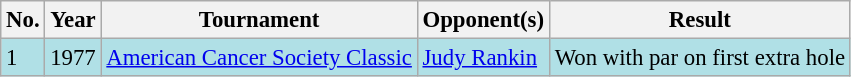<table class="wikitable" style="font-size:95%;">
<tr>
<th>No.</th>
<th>Year</th>
<th>Tournament</th>
<th>Opponent(s)</th>
<th>Result</th>
</tr>
<tr style="background:#B0E0E6;">
<td>1</td>
<td>1977</td>
<td><a href='#'>American Cancer Society Classic</a></td>
<td> <a href='#'>Judy Rankin</a></td>
<td>Won with par on first extra hole</td>
</tr>
</table>
